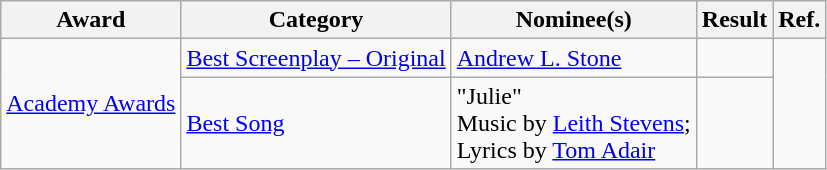<table class="wikitable plainrowheaders">
<tr>
<th>Award</th>
<th>Category</th>
<th>Nominee(s)</th>
<th>Result</th>
<th>Ref.</th>
</tr>
<tr>
<td rowspan="3"><a href='#'>Academy Awards</a></td>
<td><a href='#'>Best Screenplay – Original</a></td>
<td><a href='#'>Andrew L. Stone</a></td>
<td></td>
<td align="center" rowspan="2"></td>
</tr>
<tr>
<td><a href='#'>Best Song</a></td>
<td>"Julie" <br> Music by <a href='#'>Leith Stevens</a>; <br> Lyrics by <a href='#'>Tom Adair</a></td>
<td></td>
</tr>
</table>
